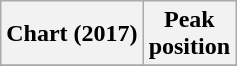<table class="wikitable plainrowheaders sortable">
<tr>
<th style="text-align:center;">Chart (2017)</th>
<th style="text-align:center;">Peak<br>position</th>
</tr>
<tr>
</tr>
</table>
